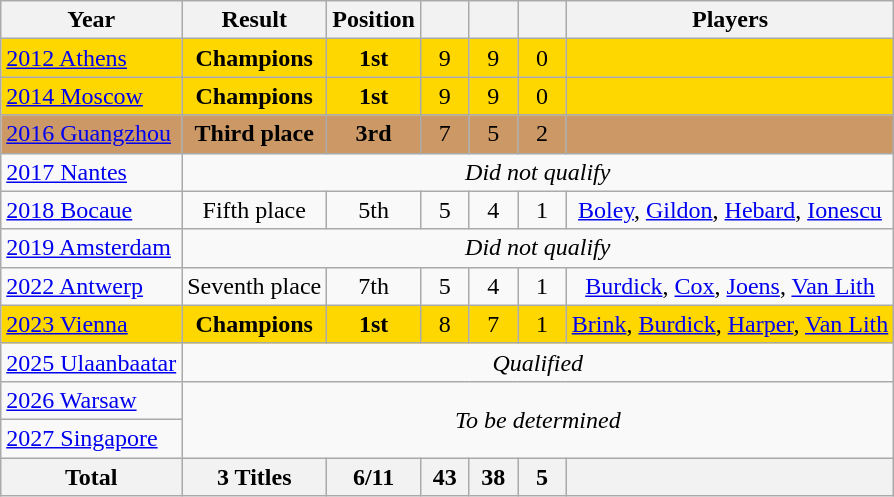<table class="wikitable" style="text-align: center;">
<tr>
<th>Year</th>
<th>Result</th>
<th>Position</th>
<th width=25px></th>
<th width=25px></th>
<th width=25px></th>
<th>Players</th>
</tr>
<tr bgcolor=gold>
<td style="text-align:left;"> <a href='#'>2012 Athens</a></td>
<td><strong>Champions</strong></td>
<td><strong>1st</strong></td>
<td>9</td>
<td>9</td>
<td>0</td>
<td></td>
</tr>
<tr bgcolor=gold>
<td style="text-align:left;"> <a href='#'>2014 Moscow</a></td>
<td><strong>Champions</strong></td>
<td><strong>1st</strong></td>
<td>9</td>
<td>9</td>
<td>0</td>
<td></td>
</tr>
<tr bgcolor=cc9966>
<td style="text-align:left;"> <a href='#'>2016 Guangzhou</a></td>
<td><strong>Third place</strong></td>
<td><strong>3rd</strong></td>
<td>7</td>
<td>5</td>
<td>2</td>
<td></td>
</tr>
<tr>
<td style="text-align:left;"> <a href='#'>2017 Nantes</a></td>
<td colspan="6"><em>Did not qualify</em></td>
</tr>
<tr>
<td style="text-align:left;"> <a href='#'>2018 Bocaue</a></td>
<td>Fifth place</td>
<td>5th</td>
<td>5</td>
<td>4</td>
<td>1</td>
<td><a href='#'>Boley</a>, <a href='#'>Gildon</a>, <a href='#'>Hebard</a>, <a href='#'>Ionescu</a></td>
</tr>
<tr>
<td style="text-align:left;"> <a href='#'>2019 Amsterdam</a></td>
<td colspan="6"><em>Did not qualify</em></td>
</tr>
<tr>
<td style="text-align:left;"> <a href='#'>2022 Antwerp</a></td>
<td>Seventh place</td>
<td>7th</td>
<td>5</td>
<td>4</td>
<td>1</td>
<td><a href='#'>Burdick</a>, <a href='#'>Cox</a>, <a href='#'>Joens</a>, <a href='#'>Van Lith</a></td>
</tr>
<tr bgcolor=gold>
<td style="text-align:left;"> <a href='#'>2023 Vienna</a></td>
<td><strong>Champions</strong></td>
<td><strong>1st</strong></td>
<td>8</td>
<td>7</td>
<td>1</td>
<td><a href='#'>Brink</a>, <a href='#'>Burdick</a>, <a href='#'>Harper</a>, <a href='#'>Van Lith</a></td>
</tr>
<tr>
<td style="text-align: left;"> <a href='#'>2025 Ulaanbaatar</a></td>
<td colspan=6><em>Qualified</em></td>
</tr>
<tr>
<td style="text-align: left;"> <a href='#'>2026 Warsaw</a></td>
<td colspan=6 rowspan=2><em>To be determined</em></td>
</tr>
<tr>
<td style="text-align: left;"> <a href='#'>2027 Singapore</a></td>
</tr>
<tr>
<th>Total</th>
<th>3 Titles</th>
<th>6/11</th>
<th>43</th>
<th>38</th>
<th>5</th>
<th></th>
</tr>
</table>
